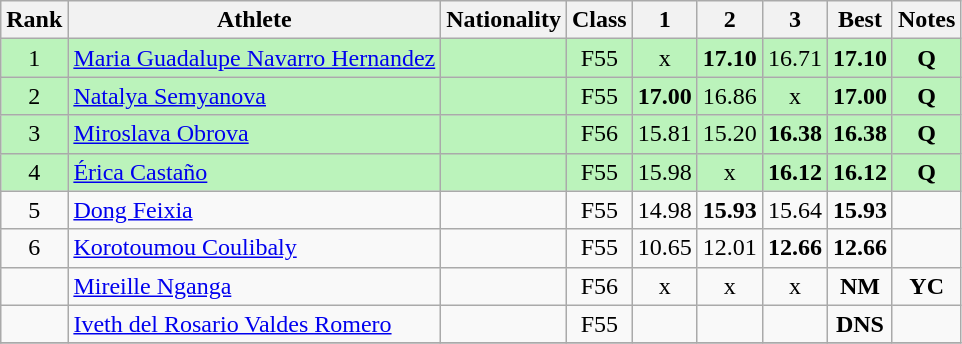<table class="wikitable sortable" style="text-align:center">
<tr>
<th>Rank</th>
<th>Athlete</th>
<th>Nationality</th>
<th>Class</th>
<th>1</th>
<th>2</th>
<th>3</th>
<th>Best</th>
<th>Notes</th>
</tr>
<tr bgcolor="#bbf3bb">
<td>1</td>
<td align="left"><a href='#'>Maria Guadalupe Navarro Hernandez</a></td>
<td align="left"></td>
<td>F55</td>
<td>x</td>
<td><strong>17.10</strong></td>
<td>16.71</td>
<td><strong>17.10</strong></td>
<td><strong>Q</strong></td>
</tr>
<tr bgcolor="#bbf3bb">
<td>2</td>
<td align="left"><a href='#'>Natalya Semyanova</a></td>
<td align="left"></td>
<td>F55</td>
<td><strong>17.00</strong></td>
<td>16.86</td>
<td>x</td>
<td><strong>17.00</strong></td>
<td><strong>Q</strong></td>
</tr>
<tr bgcolor="#bbf3bb">
<td>3</td>
<td align="left"><a href='#'>Miroslava Obrova</a></td>
<td align="left"></td>
<td>F56</td>
<td>15.81</td>
<td>15.20</td>
<td><strong>16.38</strong></td>
<td><strong>16.38</strong></td>
<td><strong>Q</strong></td>
</tr>
<tr bgcolor="#bbf3bb">
<td>4</td>
<td align="left"><a href='#'>Érica Castaño</a></td>
<td align="left"></td>
<td>F55</td>
<td>15.98</td>
<td>x</td>
<td><strong>16.12</strong></td>
<td><strong>16.12</strong></td>
<td><strong>Q</strong> </td>
</tr>
<tr>
<td>5</td>
<td align="left"><a href='#'>Dong Feixia</a></td>
<td align="left"></td>
<td>F55</td>
<td>14.98</td>
<td><strong>15.93</strong></td>
<td>15.64</td>
<td><strong>15.93</strong></td>
<td></td>
</tr>
<tr>
<td>6</td>
<td align="left"><a href='#'>Korotoumou Coulibaly</a></td>
<td align="left"></td>
<td>F55</td>
<td>10.65</td>
<td>12.01</td>
<td><strong>12.66</strong></td>
<td><strong>12.66</strong></td>
<td></td>
</tr>
<tr>
<td></td>
<td align="left"><a href='#'>Mireille Nganga</a></td>
<td align="left"></td>
<td>F56</td>
<td>x</td>
<td>x</td>
<td>x</td>
<td><strong>NM</strong></td>
<td><strong>YC</strong> </td>
</tr>
<tr>
<td></td>
<td align="left"><a href='#'>Iveth del Rosario Valdes Romero</a></td>
<td align="left"></td>
<td>F55</td>
<td></td>
<td></td>
<td></td>
<td><strong>DNS</strong></td>
<td></td>
</tr>
<tr>
</tr>
</table>
